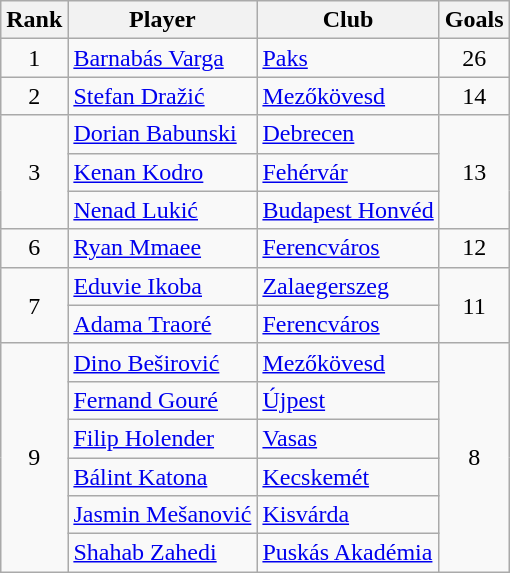<table class="wikitable" style="text-align:center">
<tr>
<th>Rank</th>
<th>Player</th>
<th>Club</th>
<th>Goals</th>
</tr>
<tr>
<td>1</td>
<td align="left"> <a href='#'>Barnabás Varga</a></td>
<td align="left"><a href='#'>Paks</a></td>
<td>26</td>
</tr>
<tr>
<td>2</td>
<td align="left"> <a href='#'>Stefan Dražić</a></td>
<td align="left"><a href='#'>Mezőkövesd</a></td>
<td>14</td>
</tr>
<tr>
<td rowspan="3">3</td>
<td align="left"> <a href='#'>Dorian Babunski</a></td>
<td align="left"><a href='#'>Debrecen</a></td>
<td rowspan="3">13</td>
</tr>
<tr>
<td align="left"> <a href='#'>Kenan Kodro</a></td>
<td align="left"><a href='#'>Fehérvár</a></td>
</tr>
<tr>
<td align="left"> <a href='#'>Nenad Lukić</a></td>
<td align="left"><a href='#'>Budapest Honvéd</a></td>
</tr>
<tr>
<td>6</td>
<td align="left"> <a href='#'>Ryan Mmaee</a></td>
<td align="left"><a href='#'>Ferencváros</a></td>
<td>12</td>
</tr>
<tr>
<td rowspan="2">7</td>
<td align="left"> <a href='#'>Eduvie Ikoba</a></td>
<td align="left"><a href='#'>Zalaegerszeg</a></td>
<td rowspan="2">11</td>
</tr>
<tr>
<td align="left"> <a href='#'>Adama Traoré</a></td>
<td align="left"><a href='#'>Ferencváros</a></td>
</tr>
<tr>
<td rowspan="6">9</td>
<td align="left"> <a href='#'>Dino Beširović</a></td>
<td align="left"><a href='#'>Mezőkövesd</a></td>
<td rowspan="6">8</td>
</tr>
<tr>
<td align="left"> <a href='#'>Fernand Gouré</a></td>
<td align="left"><a href='#'>Újpest</a></td>
</tr>
<tr>
<td align="left"> <a href='#'>Filip Holender</a></td>
<td align="left"><a href='#'>Vasas</a></td>
</tr>
<tr>
<td align="left"> <a href='#'>Bálint Katona</a></td>
<td align="left"><a href='#'>Kecskemét</a></td>
</tr>
<tr>
<td align="left"> <a href='#'>Jasmin Mešanović</a></td>
<td align="left"><a href='#'>Kisvárda</a></td>
</tr>
<tr>
<td align="left"> <a href='#'>Shahab Zahedi</a></td>
<td align="left"><a href='#'>Puskás Akadémia</a></td>
</tr>
</table>
